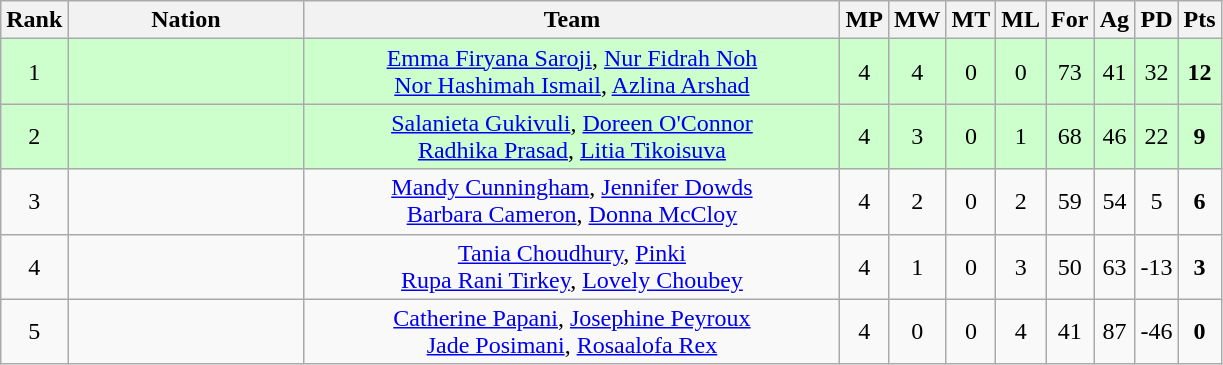<table class=wikitable style="text-align:center">
<tr>
<th width=20>Rank</th>
<th width=150>Nation</th>
<th width=350>Team</th>
<th width=20>MP</th>
<th width=20>MW</th>
<th width=20>MT</th>
<th width=20>ML</th>
<th width=20>For</th>
<th width=20>Ag</th>
<th width=20>PD</th>
<th width=20>Pts</th>
</tr>
<tr bgcolor="#ccffcc">
<td>1</td>
<td align=left><strong></strong></td>
<td><a href='#'>Emma Firyana Saroji</a>, <a href='#'>Nur Fidrah Noh</a><br><a href='#'>Nor Hashimah Ismail</a>, <a href='#'>Azlina Arshad</a></td>
<td>4</td>
<td>4</td>
<td>0</td>
<td>0</td>
<td>73</td>
<td>41</td>
<td>32</td>
<td><strong>12</strong></td>
</tr>
<tr bgcolor="#ccffcc">
<td>2</td>
<td align=left><strong></strong></td>
<td><a href='#'>Salanieta Gukivuli</a>, <a href='#'>Doreen O'Connor</a><br><a href='#'>Radhika Prasad</a>, <a href='#'>Litia Tikoisuva</a></td>
<td>4</td>
<td>3</td>
<td>0</td>
<td>1</td>
<td>68</td>
<td>46</td>
<td>22</td>
<td><strong>9</strong></td>
</tr>
<tr>
<td>3</td>
<td align=left></td>
<td><a href='#'>Mandy Cunningham</a>, <a href='#'>Jennifer Dowds</a><br> <a href='#'>Barbara Cameron</a>, <a href='#'>Donna McCloy</a></td>
<td>4</td>
<td>2</td>
<td>0</td>
<td>2</td>
<td>59</td>
<td>54</td>
<td>5</td>
<td><strong>6</strong></td>
</tr>
<tr>
<td>4</td>
<td align=left></td>
<td><a href='#'>Tania Choudhury</a>, <a href='#'>Pinki</a><br> <a href='#'>Rupa Rani Tirkey</a>, <a href='#'>Lovely Choubey</a></td>
<td>4</td>
<td>1</td>
<td>0</td>
<td>3</td>
<td>50</td>
<td>63</td>
<td>-13</td>
<td><strong>3</strong></td>
</tr>
<tr>
<td>5</td>
<td align=left></td>
<td><a href='#'>Catherine Papani</a>, <a href='#'>Josephine Peyroux</a><br><a href='#'>Jade Posimani</a>, <a href='#'>Rosaalofa Rex</a></td>
<td>4</td>
<td>0</td>
<td>0</td>
<td>4</td>
<td>41</td>
<td>87</td>
<td>-46</td>
<td><strong>0</strong></td>
</tr>
</table>
